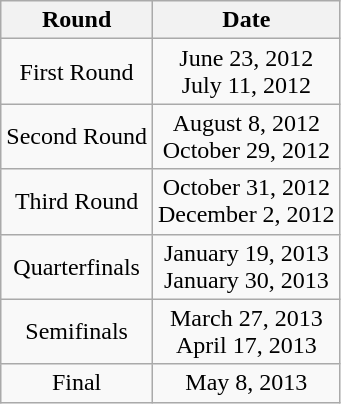<table class="wikitable" style="text-align: center">
<tr>
<th>Round</th>
<th>Date</th>
</tr>
<tr>
<td>First Round</td>
<td>June 23, 2012<br>July 11, 2012</td>
</tr>
<tr>
<td>Second Round</td>
<td>August 8, 2012<br>October 29, 2012</td>
</tr>
<tr>
<td>Third Round</td>
<td>October 31, 2012<br>December 2, 2012</td>
</tr>
<tr>
<td>Quarterfinals</td>
<td>January 19, 2013<br>January 30, 2013</td>
</tr>
<tr>
<td>Semifinals</td>
<td>March 27, 2013<br>April 17, 2013</td>
</tr>
<tr>
<td>Final</td>
<td>May 8, 2013</td>
</tr>
</table>
